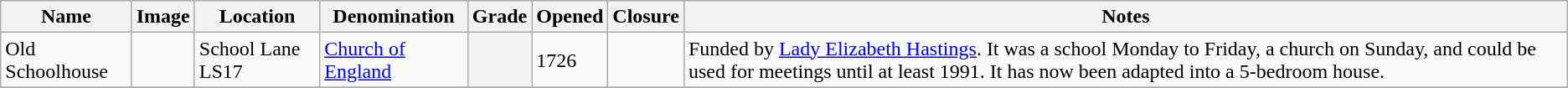<table class="wikitable sortable">
<tr>
<th>Name</th>
<th class="unsortable">Image</th>
<th>Location</th>
<th>Denomination</th>
<th>Grade</th>
<th>Opened</th>
<th>Closure</th>
<th class="unsortable">Notes</th>
</tr>
<tr>
<td>Old Schoolhouse</td>
<td></td>
<td>School Lane LS17</td>
<td><a href='#'>Church of England</a></td>
<th></th>
<td>1726</td>
<td></td>
<td>Funded by <a href='#'>Lady Elizabeth Hastings</a>. It was a school Monday to Friday, a church on Sunday, and could be used for meetings until at least 1991. It has now been adapted into a 5-bedroom house.</td>
</tr>
<tr>
</tr>
</table>
